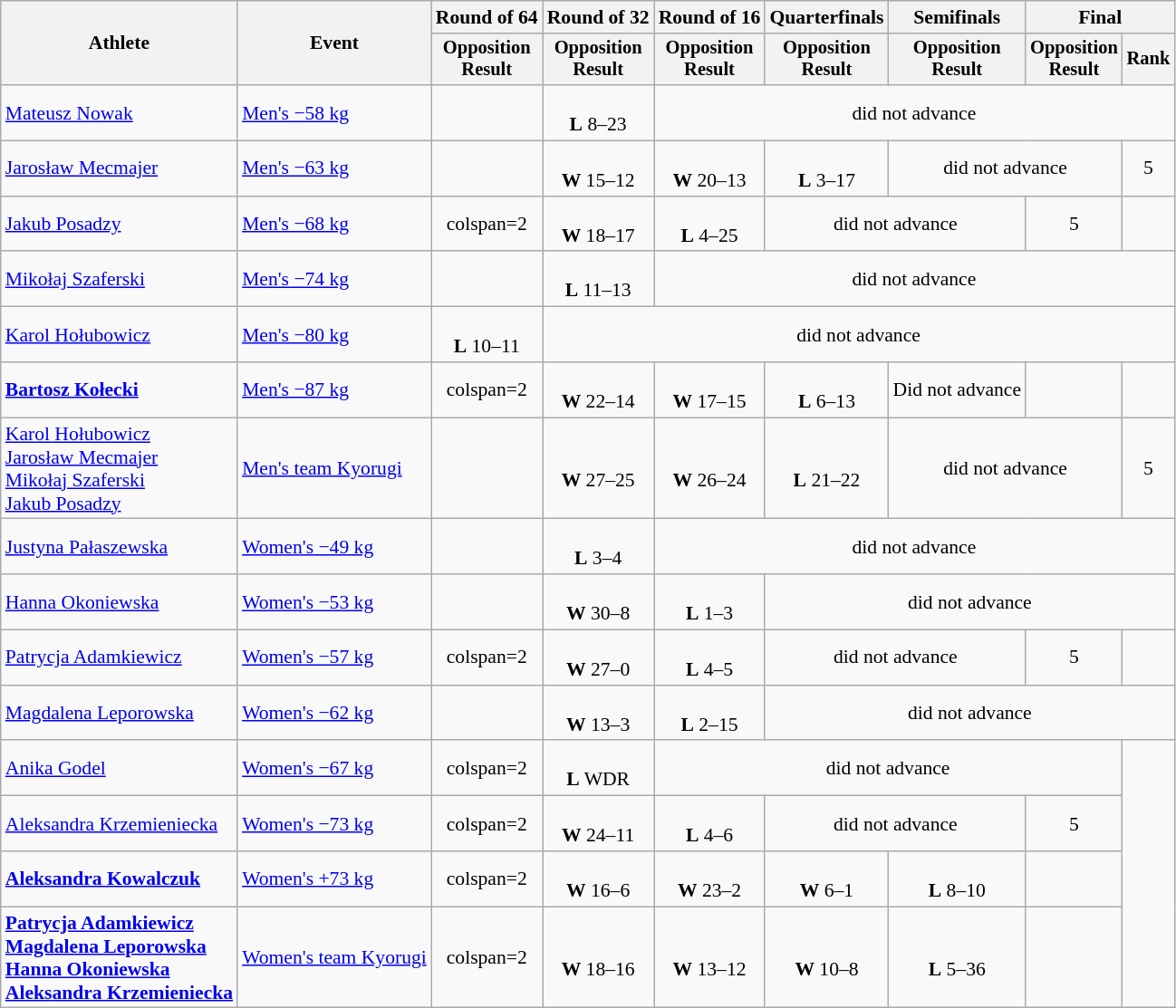<table class="wikitable" style="font-size:90%">
<tr>
<th rowspan="2">Athlete</th>
<th rowspan="2">Event</th>
<th>Round of 64</th>
<th>Round of 32</th>
<th>Round of 16</th>
<th>Quarterfinals</th>
<th>Semifinals</th>
<th colspan=2>Final</th>
</tr>
<tr style="font-size:95%">
<th>Opposition<br>Result</th>
<th>Opposition<br>Result</th>
<th>Opposition<br>Result</th>
<th>Opposition<br>Result</th>
<th>Opposition<br>Result</th>
<th>Opposition<br>Result</th>
<th>Rank</th>
</tr>
<tr align=center>
<td align=left><a href='#'>Mateusz Nowak</a></td>
<td align=left><a href='#'>Men's −58 kg</a></td>
<td></td>
<td><br><strong>L</strong> 8–23</td>
<td colspan=5>did not advance</td>
</tr>
<tr align=center>
<td align=left><a href='#'>Jarosław Mecmajer</a></td>
<td align=left><a href='#'>Men's −63 kg</a></td>
<td></td>
<td><br><strong>W</strong> 15–12</td>
<td><br><strong>W</strong> 20–13</td>
<td><br><strong>L</strong> 3–17</td>
<td colspan=2>did not advance</td>
<td>5</td>
</tr>
<tr align=center>
<td align=left><a href='#'>Jakub Posadzy</a></td>
<td align=left><a href='#'>Men's −68 kg</a></td>
<td>colspan=2 </td>
<td><br><strong>W</strong> 18–17</td>
<td><br><strong>L</strong> 4–25</td>
<td colspan=2>did not advance</td>
<td>5</td>
</tr>
<tr align=center>
<td align=left><a href='#'>Mikołaj Szaferski</a></td>
<td align=left><a href='#'>Men's −74 kg</a></td>
<td></td>
<td><br><strong>L</strong> 11–13</td>
<td colspan=5>did not advance</td>
</tr>
<tr align=center>
<td align=left><a href='#'>Karol Hołubowicz</a></td>
<td align=left><a href='#'>Men's −80 kg</a></td>
<td><br><strong>L</strong> 10–11</td>
<td colspan=6>did not advance</td>
</tr>
<tr align=center>
<td align=left><strong><a href='#'>Bartosz Kołecki</a></strong></td>
<td align=left><a href='#'>Men's −87 kg</a></td>
<td>colspan=2 </td>
<td><br><strong>W</strong> 22–14</td>
<td><br><strong>W</strong> 17–15</td>
<td><br><strong>L</strong> 6–13</td>
<td>Did not advance</td>
<td></td>
</tr>
<tr align=center>
<td align=left><a href='#'>Karol Hołubowicz</a><br><a href='#'>Jarosław Mecmajer</a><br><a href='#'>Mikołaj Szaferski</a><br><a href='#'>Jakub Posadzy</a></td>
<td align=left><a href='#'>Men's team Kyorugi</a></td>
<td></td>
<td><br><strong>W</strong> 27–25</td>
<td><br><strong>W</strong> 26–24</td>
<td><br><strong>L</strong> 21–22</td>
<td colspan=2>did not advance</td>
<td>5</td>
</tr>
<tr align=center>
<td align=left><a href='#'>Justyna Pałaszewska</a></td>
<td align=left><a href='#'>Women's −49 kg</a></td>
<td></td>
<td><br><strong>L</strong> 3–4</td>
<td colspan=5>did not advance</td>
</tr>
<tr align=center>
<td align=left><a href='#'>Hanna Okoniewska</a></td>
<td align=left><a href='#'>Women's −53 kg</a></td>
<td></td>
<td><br><strong>W</strong> 30–8</td>
<td><br><strong>L</strong> 1–3</td>
<td colspan=4>did not advance</td>
</tr>
<tr align=center>
<td align=left><a href='#'>Patrycja Adamkiewicz</a></td>
<td align=left><a href='#'>Women's −57 kg</a></td>
<td>colspan=2 </td>
<td><br><strong>W</strong> 27–0</td>
<td><br><strong>L</strong> 4–5</td>
<td colspan=2>did not advance</td>
<td>5</td>
</tr>
<tr align=center>
<td align=left><a href='#'>Magdalena Leporowska</a></td>
<td align=left><a href='#'>Women's −62 kg</a></td>
<td></td>
<td><br><strong>W</strong> 13–3</td>
<td><br><strong>L</strong> 2–15</td>
<td colspan=4>did not advance</td>
</tr>
<tr align=center>
<td align=left><a href='#'>Anika Godel</a></td>
<td align=left><a href='#'>Women's −67 kg</a></td>
<td>colspan=2 </td>
<td><br><strong>L</strong> WDR</td>
<td colspan=4>did not advance</td>
</tr>
<tr align=center>
<td align=left><a href='#'>Aleksandra Krzemieniecka</a></td>
<td align=left><a href='#'>Women's −73 kg</a></td>
<td>colspan=2 </td>
<td><br><strong>W</strong> 24–11</td>
<td><br><strong>L</strong> 4–6</td>
<td colspan=2>did not advance</td>
<td>5</td>
</tr>
<tr align=center>
<td align=left><strong><a href='#'>Aleksandra Kowalczuk</a></strong></td>
<td align=left><a href='#'>Women's +73 kg</a></td>
<td>colspan=2 </td>
<td><br><strong>W</strong> 16–6</td>
<td><br><strong>W</strong> 23–2</td>
<td><br><strong>W</strong> 6–1</td>
<td><br><strong>L</strong> 8–10</td>
<td></td>
</tr>
<tr align=center>
<td align=left><strong><a href='#'>Patrycja Adamkiewicz</a><br><a href='#'>Magdalena Leporowska</a><br><a href='#'>Hanna Okoniewska</a><br><a href='#'>Aleksandra Krzemieniecka</a></strong></td>
<td align=left><a href='#'>Women's team Kyorugi</a></td>
<td>colspan=2 </td>
<td><br><strong>W</strong> 18–16</td>
<td><br><strong>W</strong> 13–12</td>
<td><br><strong>W</strong> 10–8</td>
<td><br><strong>L</strong> 5–36</td>
<td></td>
</tr>
</table>
